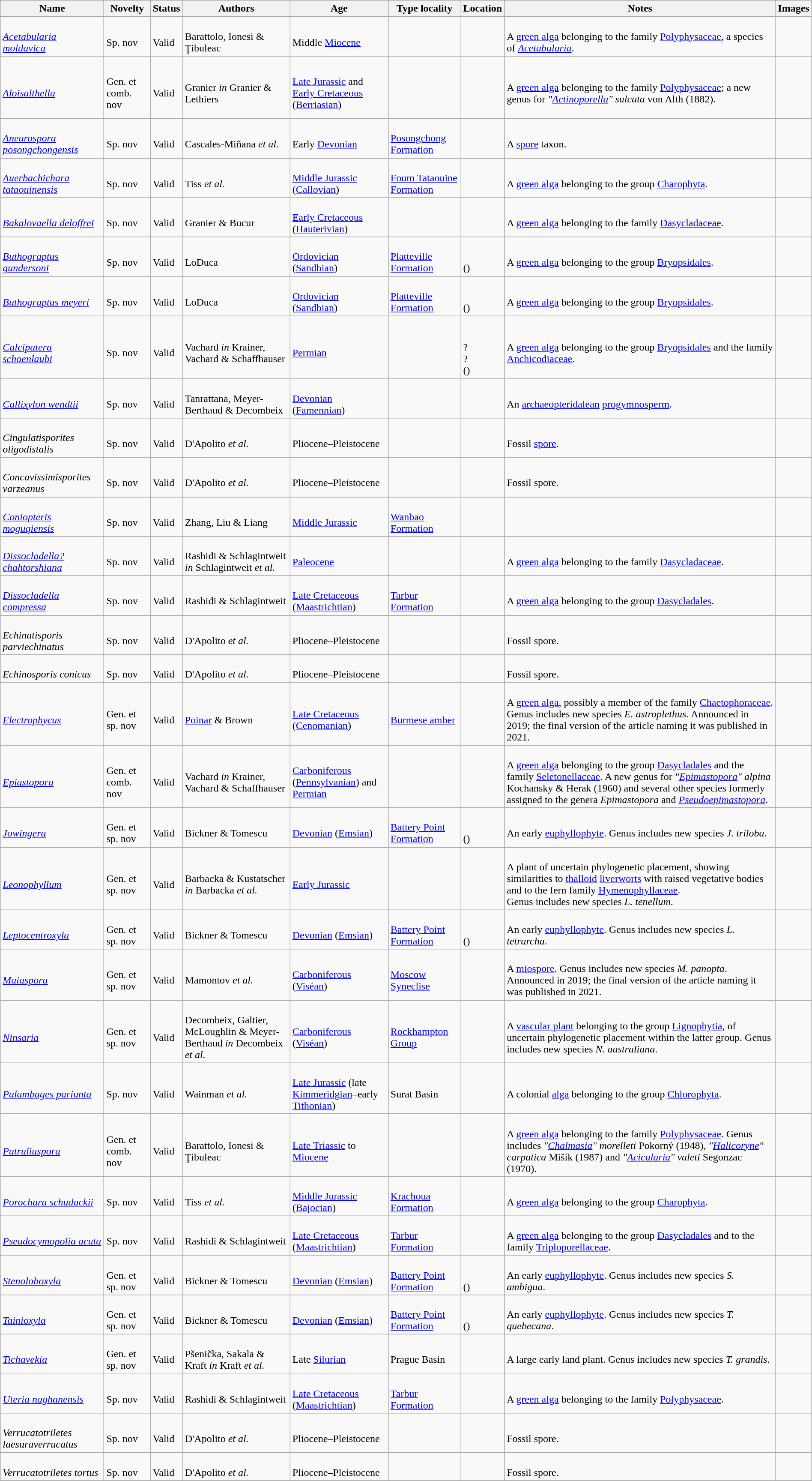<table class="wikitable sortable" align="center" width="100%">
<tr>
<th>Name</th>
<th>Novelty</th>
<th>Status</th>
<th>Authors</th>
<th>Age</th>
<th>Type locality</th>
<th>Location</th>
<th>Notes</th>
<th>Images</th>
</tr>
<tr>
<td><br><em><a href='#'>Acetabularia moldavica</a></em></td>
<td><br>Sp. nov</td>
<td><br>Valid</td>
<td><br>Barattolo, Ionesi & Ţibuleac</td>
<td><br>Middle <a href='#'>Miocene</a></td>
<td></td>
<td><br></td>
<td><br>A <a href='#'>green alga</a> belonging to the family <a href='#'>Polyphysaceae</a>, a species of <em><a href='#'>Acetabularia</a></em>.</td>
<td></td>
</tr>
<tr>
<td><br><em><a href='#'>Aloisalthella</a></em></td>
<td><br>Gen. et comb. nov</td>
<td><br>Valid</td>
<td><br>Granier <em>in</em> Granier & Lethiers</td>
<td><br><a href='#'>Late Jurassic</a> and <a href='#'>Early Cretaceous</a> (<a href='#'>Berriasian</a>)</td>
<td></td>
<td><br><br>
<br>
<br>
<br>
</td>
<td><br>A <a href='#'>green alga</a> belonging to the family <a href='#'>Polyphysaceae</a>; a new genus for <em>"<a href='#'>Actinoporella</a>" sulcata</em> von Alth (1882).</td>
<td></td>
</tr>
<tr>
<td><br><em><a href='#'>Aneurospora posongchongensis</a></em></td>
<td><br>Sp. nov</td>
<td><br>Valid</td>
<td><br>Cascales-Miñana <em>et al.</em></td>
<td><br>Early <a href='#'>Devonian</a></td>
<td><br><a href='#'>Posongchong Formation</a></td>
<td><br></td>
<td><br>A <a href='#'>spore</a> taxon.</td>
<td></td>
</tr>
<tr>
<td><br><em><a href='#'>Auerbachichara tataouinensis</a></em></td>
<td><br>Sp. nov</td>
<td><br>Valid</td>
<td><br>Tiss <em>et al.</em></td>
<td><br><a href='#'>Middle Jurassic</a> (<a href='#'>Callovian</a>)</td>
<td><br><a href='#'>Foum Tataouine Formation</a></td>
<td><br></td>
<td><br>A <a href='#'>green alga</a> belonging to the group <a href='#'>Charophyta</a>.</td>
<td></td>
</tr>
<tr>
<td><br><em><a href='#'>Bakalovaella deloffrei</a></em></td>
<td><br>Sp. nov</td>
<td><br>Valid</td>
<td><br>Granier & Bucur</td>
<td><br><a href='#'>Early Cretaceous</a> (<a href='#'>Hauterivian</a>)</td>
<td></td>
<td><br></td>
<td><br>A <a href='#'>green alga</a> belonging to the family <a href='#'>Dasycladaceae</a>.</td>
<td></td>
</tr>
<tr>
<td><br><em><a href='#'>Buthograptus gundersoni</a></em></td>
<td><br>Sp. nov</td>
<td><br>Valid</td>
<td><br>LoDuca</td>
<td><br><a href='#'>Ordovician</a> (<a href='#'>Sandbian</a>)</td>
<td><br><a href='#'>Platteville Formation</a></td>
<td><br><br>()</td>
<td><br>A <a href='#'>green alga</a> belonging to the group <a href='#'>Bryopsidales</a>.</td>
<td></td>
</tr>
<tr>
<td><br><em><a href='#'>Buthograptus meyeri</a></em></td>
<td><br>Sp. nov</td>
<td><br>Valid</td>
<td><br>LoDuca</td>
<td><br><a href='#'>Ordovician</a> (<a href='#'>Sandbian</a>)</td>
<td><br><a href='#'>Platteville Formation</a></td>
<td><br><br>()</td>
<td><br>A <a href='#'>green alga</a> belonging to the group <a href='#'>Bryopsidales</a>.</td>
<td></td>
</tr>
<tr>
<td><br><em><a href='#'>Calcipatera schoenlaubi</a></em></td>
<td><br>Sp. nov</td>
<td><br>Valid</td>
<td><br>Vachard <em>in</em> Krainer, Vachard & Schaffhauser</td>
<td><br><a href='#'>Permian</a></td>
<td></td>
<td><br><br>
?<br>
?<br>()</td>
<td><br>A <a href='#'>green alga</a> belonging to the group <a href='#'>Bryopsidales</a> and the family <a href='#'>Anchicodiaceae</a>.</td>
<td></td>
</tr>
<tr>
<td><br><em><a href='#'>Callixylon wendtii</a></em></td>
<td><br>Sp. nov</td>
<td><br>Valid</td>
<td><br>Tanrattana, Meyer-Berthaud & Decombeix</td>
<td><br><a href='#'>Devonian</a> (<a href='#'>Famennian</a>)</td>
<td></td>
<td><br></td>
<td><br>An <a href='#'>archaeopteridalean</a> <a href='#'>progymnosperm</a>.</td>
<td></td>
</tr>
<tr>
<td><br><em>Cingulatisporites oligodistalis</em></td>
<td><br>Sp. nov</td>
<td><br>Valid</td>
<td><br>D'Apolito <em>et al.</em></td>
<td><br>Pliocene–Pleistocene</td>
<td></td>
<td><br></td>
<td><br>Fossil <a href='#'>spore</a>.</td>
<td></td>
</tr>
<tr>
<td><br><em>Concavissimisporites varzeanus</em></td>
<td><br>Sp. nov</td>
<td><br>Valid</td>
<td><br>D'Apolito <em>et al.</em></td>
<td><br>Pliocene–Pleistocene</td>
<td></td>
<td><br></td>
<td><br>Fossil spore.</td>
<td></td>
</tr>
<tr>
<td><br><em><a href='#'>Coniopteris moguqiensis</a></em></td>
<td><br>Sp. nov</td>
<td><br>Valid</td>
<td><br>Zhang, Liu & Liang</td>
<td><br><a href='#'>Middle Jurassic</a></td>
<td><br><a href='#'>Wanbao Formation</a></td>
<td><br></td>
<td></td>
<td></td>
</tr>
<tr>
<td><br><em><a href='#'>Dissocladella? chahtorshiana</a></em></td>
<td><br>Sp. nov</td>
<td><br>Valid</td>
<td><br>Rashidi & Schlagintweit <em>in</em> Schlagintweit <em>et al.</em></td>
<td><br><a href='#'>Paleocene</a></td>
<td></td>
<td><br></td>
<td><br>A <a href='#'>green alga</a> belonging to the family <a href='#'>Dasycladaceae</a>.</td>
<td></td>
</tr>
<tr>
<td><br><em><a href='#'>Dissocladella compressa</a></em></td>
<td><br>Sp. nov</td>
<td><br>Valid</td>
<td><br>Rashidi & Schlagintweit</td>
<td><br><a href='#'>Late Cretaceous</a> (<a href='#'>Maastrichtian</a>)</td>
<td><br><a href='#'>Tarbur Formation</a></td>
<td><br></td>
<td><br>A <a href='#'>green alga</a> belonging to the group <a href='#'>Dasycladales</a>.</td>
<td></td>
</tr>
<tr>
<td><br><em>Echinatisporis parviechinatus</em></td>
<td><br>Sp. nov</td>
<td><br>Valid</td>
<td><br>D'Apolito <em>et al.</em></td>
<td><br>Pliocene–Pleistocene</td>
<td></td>
<td><br></td>
<td><br>Fossil spore.</td>
<td></td>
</tr>
<tr>
<td><br><em>Echinosporis conicus</em></td>
<td><br>Sp. nov</td>
<td><br>Valid</td>
<td><br>D'Apolito <em>et al.</em></td>
<td><br>Pliocene–Pleistocene</td>
<td></td>
<td><br></td>
<td><br>Fossil spore.</td>
<td></td>
</tr>
<tr>
<td><br><em><a href='#'>Electrophycus</a></em></td>
<td><br>Gen. et sp. nov</td>
<td><br>Valid</td>
<td><br><a href='#'>Poinar</a> & Brown</td>
<td><br><a href='#'>Late Cretaceous</a> (<a href='#'>Cenomanian</a>)</td>
<td><br><a href='#'>Burmese amber</a></td>
<td><br></td>
<td><br>A <a href='#'>green alga</a>, possibly a member of the family <a href='#'>Chaetophoraceae</a>. Genus includes new species <em>E. astroplethus</em>. Announced in 2019; the final version of the article naming it was published in 2021.</td>
<td></td>
</tr>
<tr>
<td><br><em><a href='#'>Epiastopora</a></em></td>
<td><br>Gen. et comb. nov</td>
<td><br>Valid</td>
<td><br>Vachard <em>in</em> Krainer, Vachard & Schaffhauser</td>
<td><br><a href='#'>Carboniferous</a> (<a href='#'>Pennsylvanian</a>) and <a href='#'>Permian</a></td>
<td></td>
<td></td>
<td><br>A <a href='#'>green alga</a> belonging to the group <a href='#'>Dasycladales</a> and the family <a href='#'>Seletonellaceae</a>. A new genus for <em>"<a href='#'>Epimastopora</a>" alpina</em> Kochansky & Herak (1960) and several other species formerly assigned to the genera <em>Epimastopora</em> and <em><a href='#'>Pseudoepimastopora</a></em>.</td>
<td></td>
</tr>
<tr>
<td><br><em><a href='#'>Jowingera</a></em></td>
<td><br>Gen. et sp. nov</td>
<td><br>Valid</td>
<td><br>Bickner & Tomescu</td>
<td><br><a href='#'>Devonian</a> (<a href='#'>Emsian</a>)</td>
<td><br><a href='#'>Battery Point Formation</a></td>
<td><br><br>()</td>
<td><br>An early <a href='#'>euphyllophyte</a>. Genus includes new species <em>J. triloba</em>.</td>
<td></td>
</tr>
<tr>
<td><br><em><a href='#'>Leonophyllum</a></em></td>
<td><br>Gen. et sp. nov</td>
<td><br>Valid</td>
<td><br>Barbacka & Kustatscher <em>in</em> Barbacka <em>et al.</em></td>
<td><br><a href='#'>Early Jurassic</a></td>
<td></td>
<td><br></td>
<td><br>A plant of uncertain phylogenetic placement, showing similarities to <a href='#'>thalloid</a> <a href='#'>liverworts</a> with raised vegetative bodies and to the fern family <a href='#'>Hymenophyllaceae</a>.<br> Genus includes new species <em>L. tenellum</em>.</td>
<td></td>
</tr>
<tr>
<td><br><em><a href='#'>Leptocentroxyla</a></em></td>
<td><br>Gen. et sp. nov</td>
<td><br>Valid</td>
<td><br>Bickner & Tomescu</td>
<td><br><a href='#'>Devonian</a> (<a href='#'>Emsian</a>)</td>
<td><br><a href='#'>Battery Point Formation</a></td>
<td><br><br>()</td>
<td><br>An early <a href='#'>euphyllophyte</a>. Genus includes new species <em>L. tetrarcha</em>.</td>
<td></td>
</tr>
<tr>
<td><br><em><a href='#'>Maiaspora</a></em></td>
<td><br>Gen. et sp. nov</td>
<td><br>Valid</td>
<td><br>Mamontov <em>et al.</em></td>
<td><br><a href='#'>Carboniferous</a> (<a href='#'>Viséan</a>)</td>
<td><br><a href='#'>Moscow Syneclise</a></td>
<td><br></td>
<td><br>A <a href='#'>miospore</a>. Genus includes new species <em>M. panopta</em>. Announced in 2019; the final version of the article naming it was published in 2021.</td>
<td></td>
</tr>
<tr>
<td><br><em><a href='#'>Ninsaria</a></em></td>
<td><br>Gen. et sp. nov</td>
<td><br>Valid</td>
<td><br>Decombeix, Galtier, McLoughlin & Meyer-Berthaud <em>in</em> Decombeix <em>et al.</em></td>
<td><br><a href='#'>Carboniferous</a> (<a href='#'>Viséan</a>)</td>
<td><br><a href='#'>Rockhampton Group</a></td>
<td><br></td>
<td><br>A <a href='#'>vascular plant</a> belonging to the group <a href='#'>Lignophytia</a>, of uncertain phylogenetic placement within the latter group. Genus includes new species <em>N. australiana</em>.</td>
<td></td>
</tr>
<tr>
<td><br><em><a href='#'>Palambages pariunta</a></em></td>
<td><br>Sp. nov</td>
<td><br>Valid</td>
<td><br>Wainman <em>et al.</em></td>
<td><br><a href='#'>Late Jurassic</a> (late <a href='#'>Kimmeridgian</a>–early <a href='#'>Tithonian</a>)</td>
<td><br>Surat Basin</td>
<td><br></td>
<td><br>A colonial <a href='#'>alga</a> belonging to the group <a href='#'>Chlorophyta</a>.</td>
<td></td>
</tr>
<tr>
<td><br><em><a href='#'>Patruliuspora</a></em></td>
<td><br>Gen. et comb. nov</td>
<td><br>Valid</td>
<td><br>Barattolo, Ionesi & Ţibuleac</td>
<td><br><a href='#'>Late Triassic</a> to <a href='#'>Miocene</a></td>
<td></td>
<td><br><br>
<br>
</td>
<td><br>A <a href='#'>green alga</a> belonging to the family <a href='#'>Polyphysaceae</a>. Genus includes <em>"<a href='#'>Chalmasia</a>" morelleti</em> Pokorný (1948), <em>"<a href='#'>Halicoryne</a>" carpatica</em> Mišík (1987) and <em>"<a href='#'>Acicularia</a>" valeti</em> Segonzac (1970).</td>
<td></td>
</tr>
<tr>
<td><br><em><a href='#'>Porochara schudackii</a></em></td>
<td><br>Sp. nov</td>
<td><br>Valid</td>
<td><br>Tiss <em>et al.</em></td>
<td><br><a href='#'>Middle Jurassic</a> (<a href='#'>Bajocian</a>)</td>
<td><br><a href='#'>Krachoua Formation</a></td>
<td><br></td>
<td><br>A <a href='#'>green alga</a> belonging to the group <a href='#'>Charophyta</a>.</td>
<td></td>
</tr>
<tr>
<td><br><em><a href='#'>Pseudocymopolia acuta</a></em></td>
<td><br>Sp. nov</td>
<td><br>Valid</td>
<td><br>Rashidi & Schlagintweit</td>
<td><br><a href='#'>Late Cretaceous</a> (<a href='#'>Maastrichtian</a>)</td>
<td><br><a href='#'>Tarbur Formation</a></td>
<td><br></td>
<td><br>A <a href='#'>green alga</a> belonging to the group <a href='#'>Dasycladales</a> and to the family <a href='#'>Triploporellaceae</a>.</td>
<td></td>
</tr>
<tr>
<td><br><em><a href='#'>Stenoloboxyla</a></em></td>
<td><br>Gen. et sp. nov</td>
<td><br>Valid</td>
<td><br>Bickner & Tomescu</td>
<td><br><a href='#'>Devonian</a> (<a href='#'>Emsian</a>)</td>
<td><br><a href='#'>Battery Point Formation</a></td>
<td><br><br>()</td>
<td><br>An early <a href='#'>euphyllophyte</a>. Genus includes new species <em>S. ambigua</em>.</td>
<td></td>
</tr>
<tr>
<td><br><em><a href='#'>Tainioxyla</a></em></td>
<td><br>Gen. et sp. nov</td>
<td><br>Valid</td>
<td><br>Bickner & Tomescu</td>
<td><br><a href='#'>Devonian</a> (<a href='#'>Emsian</a>)</td>
<td><br><a href='#'>Battery Point Formation</a></td>
<td><br><br>()</td>
<td><br>An early <a href='#'>euphyllophyte</a>. Genus includes new species <em>T. quebecana</em>.</td>
<td></td>
</tr>
<tr>
<td><br><em><a href='#'>Tichavekia</a></em></td>
<td><br>Gen. et sp. nov</td>
<td><br>Valid</td>
<td><br>Pšenička, Sakala & Kraft <em>in</em> Kraft <em>et al.</em></td>
<td><br>Late <a href='#'>Silurian</a></td>
<td><br>Prague Basin</td>
<td><br></td>
<td><br>A large early land plant. Genus includes new species <em>T. grandis</em>.</td>
<td></td>
</tr>
<tr>
<td><br><em><a href='#'>Uteria naghanensis</a></em></td>
<td><br>Sp. nov</td>
<td><br>Valid</td>
<td><br>Rashidi & Schlagintweit</td>
<td><br><a href='#'>Late Cretaceous</a> (<a href='#'>Maastrichtian</a>)</td>
<td><br><a href='#'>Tarbur Formation</a></td>
<td><br></td>
<td><br>A <a href='#'>green alga</a> belonging to the family <a href='#'>Polyphysaceae</a>.</td>
<td></td>
</tr>
<tr>
<td><br><em>Verrucatotriletes laesuraverrucatus</em></td>
<td><br>Sp. nov</td>
<td><br>Valid</td>
<td><br>D'Apolito <em>et al.</em></td>
<td><br>Pliocene–Pleistocene</td>
<td></td>
<td><br></td>
<td><br>Fossil spore.</td>
<td></td>
</tr>
<tr>
<td><br><em>Verrucatotriletes tortus</em></td>
<td><br>Sp. nov</td>
<td><br>Valid</td>
<td><br>D'Apolito <em>et al.</em></td>
<td><br>Pliocene–Pleistocene</td>
<td></td>
<td><br></td>
<td><br>Fossil spore.</td>
<td></td>
</tr>
<tr>
</tr>
</table>
